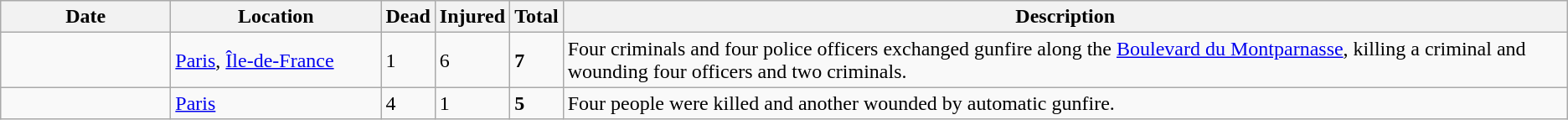<table class="wikitable sortable">
<tr>
<th scope="col" style="width: 8rem;">Date</th>
<th scope="col" style="width: 10rem;">Location</th>
<th data-sort-type=number>Dead</th>
<th data-sort-type=number>Injured</th>
<th data-sort-type=number>Total</th>
<th class=unsortable>Description</th>
</tr>
<tr>
<td></td>
<td><a href='#'>Paris</a>, <a href='#'>Île-de-France</a></td>
<td>1</td>
<td>6</td>
<td><strong>7</strong></td>
<td>Four criminals and four police officers exchanged gunfire along the <a href='#'>Boulevard du Montparnasse</a>, killing a criminal and wounding four officers and two criminals.</td>
</tr>
<tr>
<td></td>
<td><a href='#'>Paris</a></td>
<td>4</td>
<td>1</td>
<td><strong>5</strong></td>
<td>Four people were killed and another wounded by automatic gunfire.</td>
</tr>
</table>
